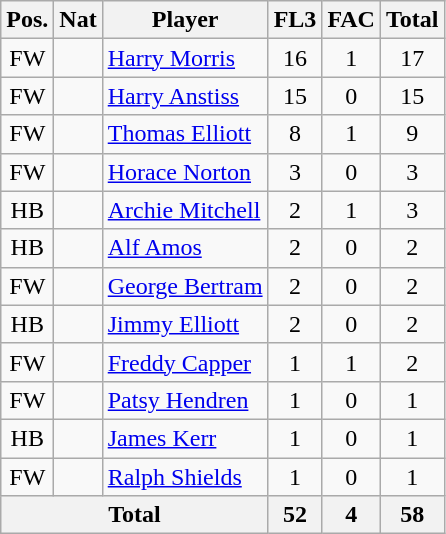<table class="wikitable"  style="text-align:center; border:1px #aaa solid;">
<tr>
<th>Pos.</th>
<th>Nat</th>
<th>Player</th>
<th>FL3</th>
<th>FAC</th>
<th>Total</th>
</tr>
<tr>
<td>FW</td>
<td></td>
<td style="text-align:left;"><a href='#'>Harry Morris</a></td>
<td>16</td>
<td>1</td>
<td>17</td>
</tr>
<tr>
<td>FW</td>
<td></td>
<td style="text-align:left;"><a href='#'>Harry Anstiss</a></td>
<td>15</td>
<td>0</td>
<td>15</td>
</tr>
<tr>
<td>FW</td>
<td></td>
<td style="text-align:left;"><a href='#'>Thomas Elliott</a></td>
<td>8</td>
<td>1</td>
<td>9</td>
</tr>
<tr>
<td>FW</td>
<td></td>
<td style="text-align:left;"><a href='#'>Horace Norton</a></td>
<td>3</td>
<td>0</td>
<td>3</td>
</tr>
<tr>
<td>HB</td>
<td></td>
<td style="text-align:left;"><a href='#'>Archie Mitchell</a></td>
<td>2</td>
<td>1</td>
<td>3</td>
</tr>
<tr>
<td>HB</td>
<td></td>
<td style="text-align:left;"><a href='#'>Alf Amos</a></td>
<td>2</td>
<td>0</td>
<td>2</td>
</tr>
<tr>
<td>FW</td>
<td></td>
<td style="text-align:left;"><a href='#'>George Bertram</a></td>
<td>2</td>
<td>0</td>
<td>2</td>
</tr>
<tr>
<td>HB</td>
<td></td>
<td style="text-align:left;"><a href='#'>Jimmy Elliott</a></td>
<td>2</td>
<td>0</td>
<td>2</td>
</tr>
<tr>
<td>FW</td>
<td></td>
<td style="text-align:left;"><a href='#'>Freddy Capper</a></td>
<td>1</td>
<td>1</td>
<td>2</td>
</tr>
<tr>
<td>FW</td>
<td></td>
<td style="text-align:left;"><a href='#'>Patsy Hendren</a></td>
<td>1</td>
<td>0</td>
<td>1</td>
</tr>
<tr>
<td>HB</td>
<td></td>
<td style="text-align:left;"><a href='#'>James Kerr</a></td>
<td>1</td>
<td>0</td>
<td>1</td>
</tr>
<tr>
<td>FW</td>
<td></td>
<td style="text-align:left;"><a href='#'>Ralph Shields</a></td>
<td>1</td>
<td>0</td>
<td>1</td>
</tr>
<tr>
<th colspan="3">Total</th>
<th>52</th>
<th>4</th>
<th>58</th>
</tr>
</table>
